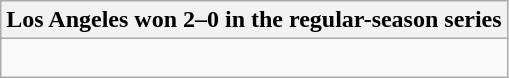<table class="wikitable collapsible collapsed">
<tr>
<th>Los Angeles won 2–0 in the regular-season series</th>
</tr>
<tr>
<td><br>
</td>
</tr>
</table>
